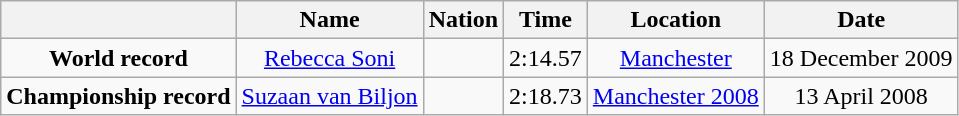<table class=wikitable style=text-align:center>
<tr>
<th></th>
<th>Name</th>
<th>Nation</th>
<th>Time</th>
<th>Location</th>
<th>Date</th>
</tr>
<tr>
<td><strong>World record</strong></td>
<td><a href='#'>Rebecca Soni</a></td>
<td></td>
<td align=left>2:14.57</td>
<td><a href='#'>Manchester</a></td>
<td>18 December 2009</td>
</tr>
<tr>
<td><strong>Championship record</strong></td>
<td><a href='#'>Suzaan van Biljon</a></td>
<td></td>
<td align=left>2:18.73</td>
<td><a href='#'>Manchester 2008</a></td>
<td>13 April 2008</td>
</tr>
</table>
